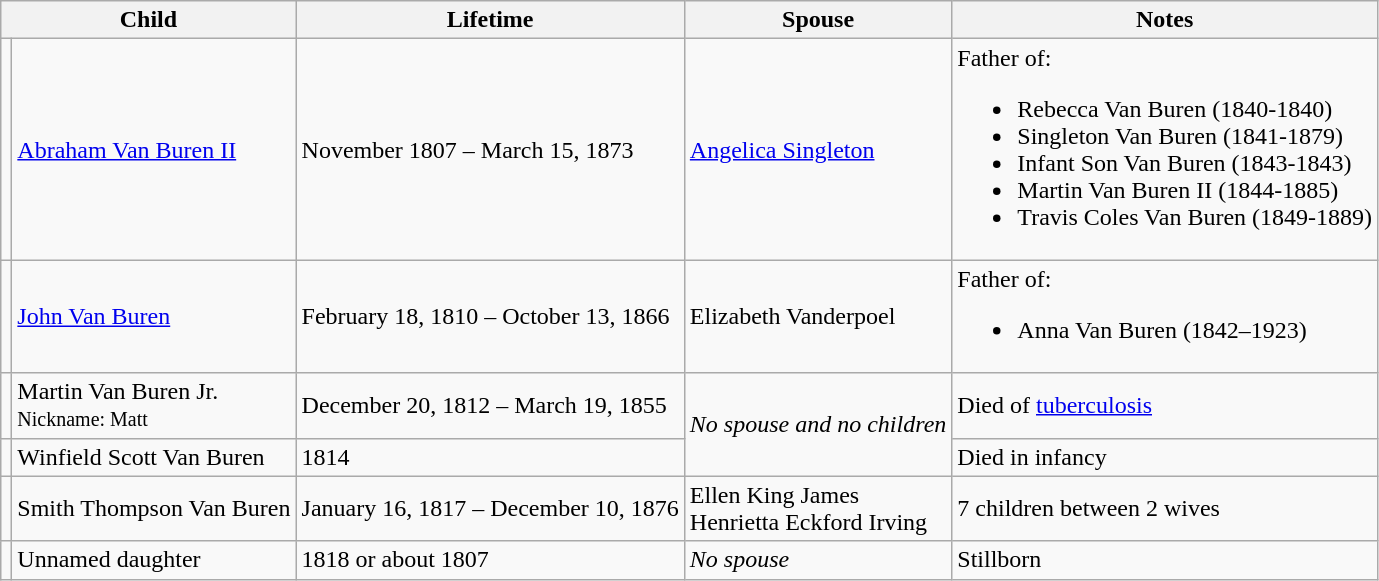<table class="wikitable">
<tr>
<th colspan="2">Child</th>
<th>Lifetime</th>
<th>Spouse</th>
<th>Notes</th>
</tr>
<tr>
<td></td>
<td><a href='#'>Abraham Van Buren II</a></td>
<td>November 1807 – March 15, 1873</td>
<td><a href='#'>Angelica Singleton</a></td>
<td>Father of:<br><ul><li>Rebecca Van Buren (1840-1840)</li><li>Singleton Van Buren (1841-1879)</li><li>Infant Son Van Buren (1843-1843)</li><li>Martin Van Buren II (1844-1885)</li><li>Travis Coles Van Buren (1849-1889)</li></ul></td>
</tr>
<tr>
<td></td>
<td><a href='#'>John Van Buren</a></td>
<td>February 18, 1810 – October 13, 1866</td>
<td>Elizabeth Vanderpoel</td>
<td>Father of:<br><ul><li>Anna Van Buren (1842–1923)</li></ul></td>
</tr>
<tr>
<td></td>
<td>Martin Van Buren Jr.<br><small>Nickname: Matt</small></td>
<td>December 20, 1812 – March 19, 1855</td>
<td rowspan="2"><em>No spouse and no children</em></td>
<td>Died of <a href='#'>tuberculosis</a></td>
</tr>
<tr>
<td></td>
<td>Winfield Scott Van Buren</td>
<td>1814</td>
<td>Died in infancy</td>
</tr>
<tr>
<td></td>
<td>Smith Thompson Van Buren</td>
<td>January 16, 1817 – December 10, 1876</td>
<td>Ellen King James<br>Henrietta Eckford Irving</td>
<td>7 children between 2 wives</td>
</tr>
<tr>
<td></td>
<td>Unnamed daughter</td>
<td>1818 or about 1807</td>
<td><em>No spouse</em></td>
<td>Stillborn</td>
</tr>
</table>
